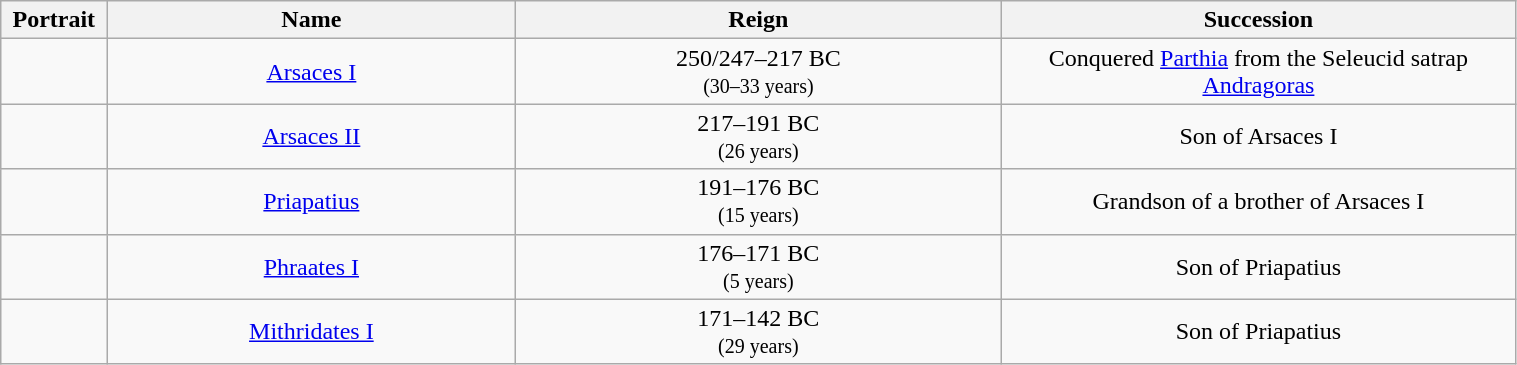<table class="wikitable mw-collapsible mw-collapsed" style="text-align:center; width:80%;">
<tr>
<th width="7%">Portrait</th>
<th width="27%">Name</th>
<th width="32%">Reign</th>
<th width="34%">Succession</th>
</tr>
<tr>
<td></td>
<td><a href='#'>Arsaces I</a></td>
<td> 250/247–217 BC<br><small>(30–33 years)</small></td>
<td>Conquered <a href='#'>Parthia</a> from the Seleucid satrap <a href='#'>Andragoras</a></td>
</tr>
<tr>
<td></td>
<td><a href='#'>Arsaces II</a></td>
<td> 217–191 BC<br><small>(26 years)</small></td>
<td>Son of Arsaces I</td>
</tr>
<tr>
<td></td>
<td><a href='#'>Priapatius</a></td>
<td> 191–176 BC<br><small>(15 years)</small></td>
<td>Grandson of a brother of Arsaces I</td>
</tr>
<tr>
<td></td>
<td><a href='#'>Phraates I</a></td>
<td> 176–171 BC<br><small>(5 years)</small></td>
<td>Son of Priapatius</td>
</tr>
<tr>
<td></td>
<td><a href='#'>Mithridates I</a></td>
<td> 171–142 BC<br><small>(29 years)</small></td>
<td>Son of Priapatius</td>
</tr>
</table>
